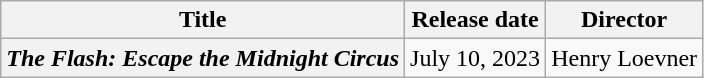<table class="wikitable plainrowheaders">
<tr>
<th>Title</th>
<th>Release date</th>
<th>Director</th>
</tr>
<tr>
<th scope="row"><em>The Flash: Escape the Midnight Circus</em></th>
<td>July 10, 2023</td>
<td style="text-align:center">Henry Loevner</td>
</tr>
</table>
